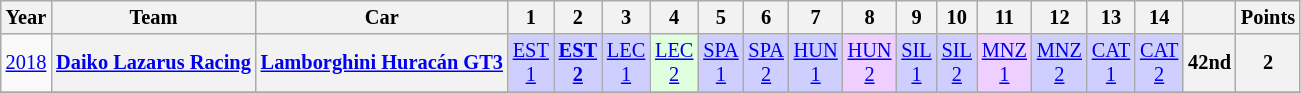<table class="wikitable" style="text-align:center; font-size:85%">
<tr>
<th>Year</th>
<th>Team</th>
<th>Car</th>
<th>1</th>
<th>2</th>
<th>3</th>
<th>4</th>
<th>5</th>
<th>6</th>
<th>7</th>
<th>8</th>
<th>9</th>
<th>10</th>
<th>11</th>
<th>12</th>
<th>13</th>
<th>14</th>
<th></th>
<th>Points</th>
</tr>
<tr>
<td><a href='#'>2018</a></td>
<th nowrap><a href='#'>Daiko Lazarus Racing</a></th>
<th nowrap><a href='#'>Lamborghini Huracán GT3</a></th>
<td style="background:#CFCFFF;"><a href='#'>EST<br>1</a><br></td>
<td style="background:#CFCFFF;"><strong><a href='#'>EST<br>2</a></strong><br></td>
<td style="background:#CFCFFF;"><a href='#'>LEC<br>1</a><br></td>
<td style="background:#DFFFDF;"><a href='#'>LEC<br>2</a><br></td>
<td style="background:#CFCFFF;"><a href='#'>SPA<br>1</a><br></td>
<td style="background:#CFCFFF;"><a href='#'>SPA<br>2</a><br></td>
<td style="background:#CFCFFF;"><a href='#'>HUN<br>1</a><br></td>
<td style="background:#EFCFFF;"><a href='#'>HUN<br>2</a><br></td>
<td style="background:#CFCFFF;"><a href='#'>SIL<br>1</a><br></td>
<td style="background:#CFCFFF;"><a href='#'>SIL<br>2</a><br></td>
<td style="background:#EFCFFF;"><a href='#'>MNZ<br>1</a><br></td>
<td style="background:#CFCFFF;"><a href='#'>MNZ<br>2</a><br></td>
<td style="background:#CFCFFF;"><a href='#'>CAT<br>1</a><br></td>
<td style="background:#CFCFFF;"><a href='#'>CAT<br>2</a><br></td>
<th>42nd</th>
<th>2</th>
</tr>
<tr>
</tr>
</table>
